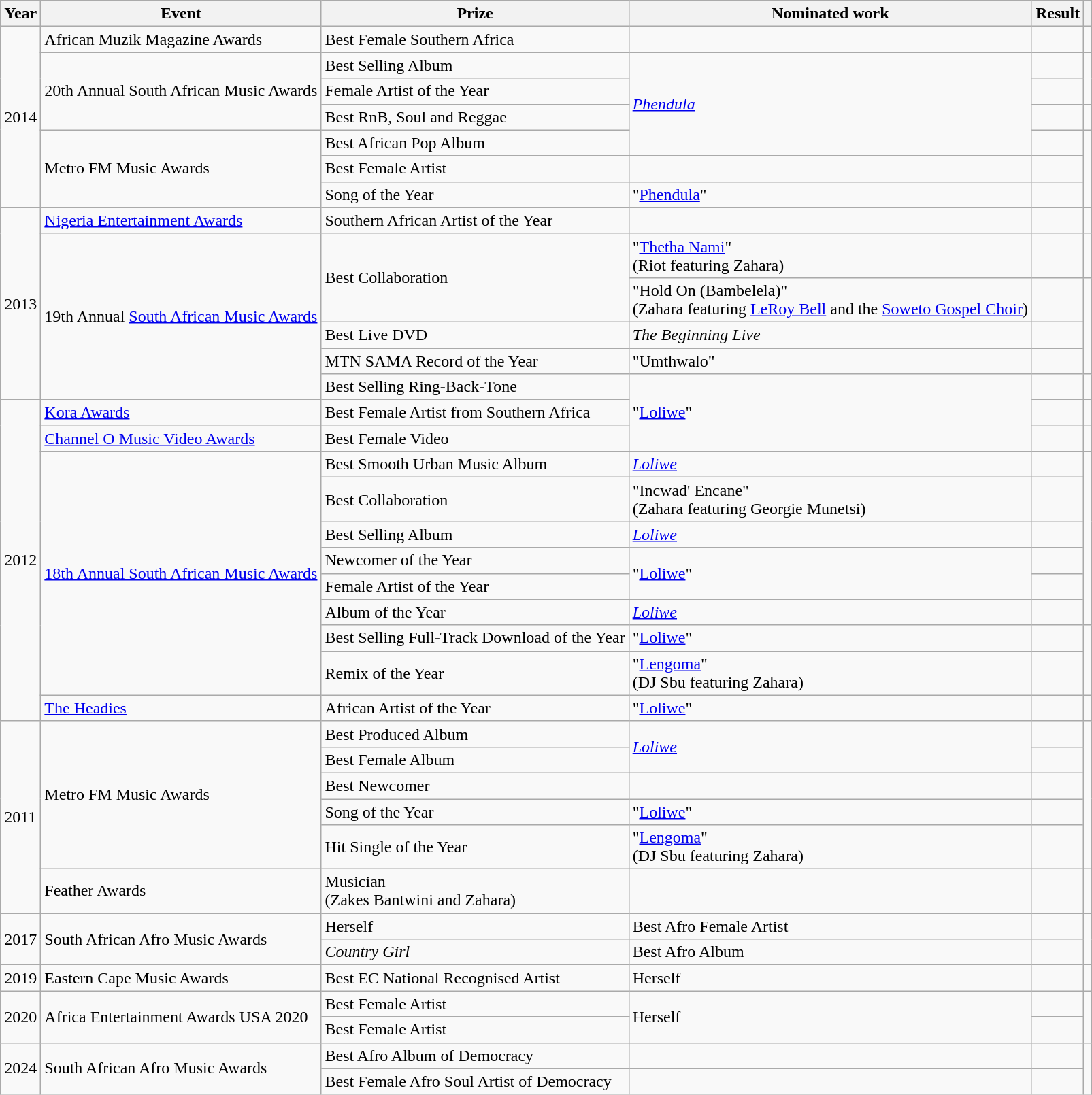<table class="wikitable sortable">
<tr>
<th>Year</th>
<th>Event</th>
<th>Prize</th>
<th>Nominated work</th>
<th>Result</th>
<th></th>
</tr>
<tr>
<td rowspan="7">2014</td>
<td>African Muzik Magazine Awards</td>
<td>Best Female Southern Africa</td>
<td></td>
<td></td>
<td></td>
</tr>
<tr>
<td rowspan="3">20th Annual South African Music Awards</td>
<td>Best Selling Album</td>
<td rowspan="4"><em><a href='#'>Phendula</a></em></td>
<td></td>
<td rowspan="2"></td>
</tr>
<tr>
<td>Female Artist of the Year</td>
<td></td>
</tr>
<tr>
<td>Best RnB, Soul and Reggae</td>
<td></td>
<td></td>
</tr>
<tr>
<td rowspan="3">Metro FM Music Awards</td>
<td>Best African Pop Album</td>
<td></td>
<td rowspan="3"></td>
</tr>
<tr>
<td>Best Female Artist</td>
<td></td>
<td></td>
</tr>
<tr>
<td>Song of the Year</td>
<td>"<a href='#'>Phendula</a>"</td>
<td></td>
</tr>
<tr>
<td rowspan="6">2013</td>
<td><a href='#'>Nigeria Entertainment Awards</a></td>
<td>Southern African Artist of the Year</td>
<td></td>
<td></td>
<td></td>
</tr>
<tr>
<td rowspan="5">19th Annual <a href='#'>South African Music Awards</a></td>
<td rowspan="2">Best Collaboration</td>
<td>"<a href='#'>Thetha Nami</a>" <br><span>(Riot featuring Zahara)</span></td>
<td></td>
<td></td>
</tr>
<tr>
<td>"Hold On (Bambelela)" <br><span>(Zahara featuring <a href='#'>LeRoy Bell</a> and the <a href='#'>Soweto Gospel Choir</a>)</span></td>
<td></td>
<td rowspan="3"></td>
</tr>
<tr>
<td>Best Live DVD</td>
<td><em>The Beginning Live</em></td>
<td></td>
</tr>
<tr>
<td>MTN SAMA Record of the Year</td>
<td>"Umthwalo"</td>
<td></td>
</tr>
<tr>
<td>Best Selling Ring-Back-Tone</td>
<td rowspan="3">"<a href='#'>Loliwe</a>"</td>
<td></td>
<td></td>
</tr>
<tr>
<td rowspan="11">2012</td>
<td><a href='#'>Kora Awards</a></td>
<td>Best Female Artist from Southern Africa</td>
<td></td>
<td></td>
</tr>
<tr>
<td><a href='#'>Channel O Music Video Awards</a></td>
<td>Best Female Video</td>
<td></td>
<td></td>
</tr>
<tr>
<td rowspan="8"><a href='#'>18th Annual South African Music Awards</a></td>
<td>Best Smooth Urban Music Album</td>
<td><em><a href='#'>Loliwe</a></em></td>
<td></td>
<td rowspan="6"></td>
</tr>
<tr>
<td>Best Collaboration</td>
<td>"Incwad' Encane" <br><span>(Zahara featuring Georgie Munetsi)</span></td>
<td></td>
</tr>
<tr>
<td>Best Selling Album</td>
<td><em><a href='#'>Loliwe</a></em></td>
<td></td>
</tr>
<tr>
<td>Newcomer of the Year</td>
<td rowspan="2">"<a href='#'>Loliwe</a>"</td>
<td></td>
</tr>
<tr>
<td>Female Artist of the Year</td>
<td></td>
</tr>
<tr>
<td>Album of the Year</td>
<td><em><a href='#'>Loliwe</a></em></td>
<td></td>
</tr>
<tr>
<td>Best Selling Full-Track Download of the Year</td>
<td>"<a href='#'>Loliwe</a>"</td>
<td></td>
<td rowspan="2"></td>
</tr>
<tr>
<td>Remix of the Year</td>
<td>"<a href='#'>Lengoma</a>" <br><span>(DJ Sbu featuring Zahara)</span></td>
<td></td>
</tr>
<tr>
<td><a href='#'>The Headies</a></td>
<td>African Artist of the Year</td>
<td>"<a href='#'>Loliwe</a>"</td>
<td></td>
<td></td>
</tr>
<tr>
<td rowspan="6">2011</td>
<td rowspan="5">Metro FM Music Awards </td>
<td>Best Produced Album</td>
<td rowspan="2"><em><a href='#'>Loliwe</a></em></td>
<td></td>
<td rowspan="5"></td>
</tr>
<tr>
<td>Best Female Album</td>
<td></td>
</tr>
<tr>
<td>Best Newcomer</td>
<td></td>
<td></td>
</tr>
<tr>
<td>Song of the Year</td>
<td>"<a href='#'>Loliwe</a>"</td>
<td></td>
</tr>
<tr>
<td>Hit Single of the Year</td>
<td>"<a href='#'>Lengoma</a>" <br><span>(DJ Sbu featuring Zahara)</span></td>
<td></td>
</tr>
<tr>
<td>Feather Awards</td>
<td>Musician <br><span>(Zakes Bantwini and Zahara)</span></td>
<td></td>
<td></td>
<td></td>
</tr>
<tr>
<td rowspan="2">2017</td>
<td rowspan="2">South African Afro Music Awards</td>
<td>Herself</td>
<td>Best Afro Female Artist</td>
<td></td>
<td rowspan="2"></td>
</tr>
<tr>
<td><em>Country Girl</em></td>
<td>Best Afro Album</td>
<td></td>
</tr>
<tr>
<td>2019</td>
<td>Eastern Cape Music Awards</td>
<td>Best EC National Recognised Artist</td>
<td>Herself</td>
<td></td>
<td></td>
</tr>
<tr>
<td rowspan="2">2020</td>
<td rowspan="2">Africa Entertainment Awards USA 2020</td>
<td>Best Female Artist</td>
<td rowspan="2">Herself</td>
<td></td>
<td rowspan="2"></td>
</tr>
<tr>
<td>Best Female Artist</td>
<td></td>
</tr>
<tr>
<td rowspan=2>2024</td>
<td rowspan=2>South African Afro Music Awards</td>
<td>Best Afro Album of Democracy</td>
<td></td>
<td></td>
<td rowspan=2></td>
</tr>
<tr>
<td>Best Female Afro Soul Artist of Democracy</td>
<td></td>
<td></td>
</tr>
</table>
